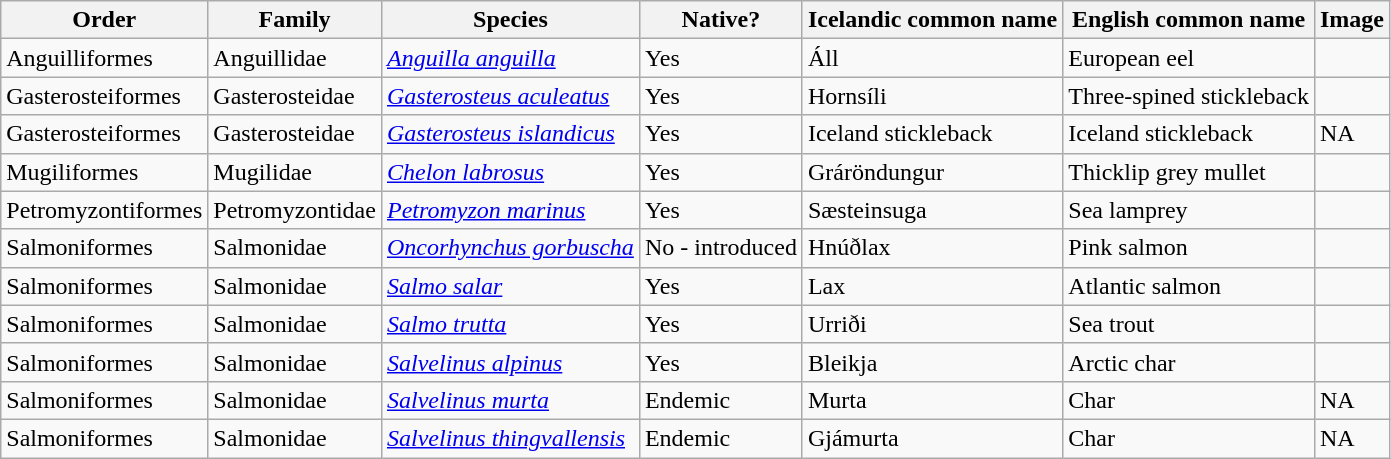<table class="wikitable">
<tr>
<th>Order</th>
<th>Family</th>
<th>Species</th>
<th>Native?</th>
<th>Icelandic common name</th>
<th>English common name</th>
<th>Image</th>
</tr>
<tr>
<td>Anguilliformes</td>
<td>Anguillidae</td>
<td><em><a href='#'>Anguilla anguilla</a></em></td>
<td>Yes</td>
<td>Áll</td>
<td>European eel</td>
<td></td>
</tr>
<tr>
<td>Gasterosteiformes</td>
<td>Gasterosteidae</td>
<td><em><a href='#'>Gasterosteus aculeatus</a></em></td>
<td>Yes</td>
<td>Hornsíli</td>
<td>Three-spined stickleback</td>
<td></td>
</tr>
<tr>
<td>Gasterosteiformes</td>
<td>Gasterosteidae</td>
<td><em><a href='#'>Gasterosteus islandicus</a></em></td>
<td>Yes</td>
<td>Iceland stickleback</td>
<td>Iceland stickleback</td>
<td>NA</td>
</tr>
<tr>
<td>Mugiliformes</td>
<td>Mugilidae</td>
<td><em><a href='#'>Chelon labrosus</a></em></td>
<td>Yes</td>
<td>Gráröndungur</td>
<td>Thicklip grey mullet</td>
<td></td>
</tr>
<tr>
<td>Petromyzontiformes</td>
<td>Petromyzontidae</td>
<td><em><a href='#'>Petromyzon marinus</a></em></td>
<td>Yes</td>
<td>Sæsteinsuga</td>
<td>Sea lamprey</td>
<td></td>
</tr>
<tr>
<td>Salmoniformes</td>
<td>Salmonidae</td>
<td><em><a href='#'>Oncorhynchus gorbuscha</a></em></td>
<td>No - introduced</td>
<td>Hnúðlax</td>
<td>Pink salmon</td>
<td></td>
</tr>
<tr>
<td>Salmoniformes</td>
<td>Salmonidae</td>
<td><em><a href='#'>Salmo salar</a></em></td>
<td>Yes</td>
<td>Lax</td>
<td>Atlantic salmon</td>
<td></td>
</tr>
<tr>
<td>Salmoniformes</td>
<td>Salmonidae</td>
<td><em><a href='#'>Salmo trutta</a></em></td>
<td>Yes</td>
<td>Urriði</td>
<td>Sea trout</td>
<td></td>
</tr>
<tr>
<td>Salmoniformes</td>
<td>Salmonidae</td>
<td><em><a href='#'>Salvelinus alpinus</a></em></td>
<td>Yes</td>
<td>Bleikja</td>
<td>Arctic char</td>
<td></td>
</tr>
<tr>
<td>Salmoniformes</td>
<td>Salmonidae</td>
<td><em><a href='#'>Salvelinus murta</a></em></td>
<td>Endemic</td>
<td>Murta</td>
<td>Char</td>
<td>NA</td>
</tr>
<tr>
<td>Salmoniformes</td>
<td>Salmonidae</td>
<td><em><a href='#'>Salvelinus thingvallensis</a></em></td>
<td>Endemic</td>
<td>Gjámurta</td>
<td>Char</td>
<td>NA</td>
</tr>
</table>
